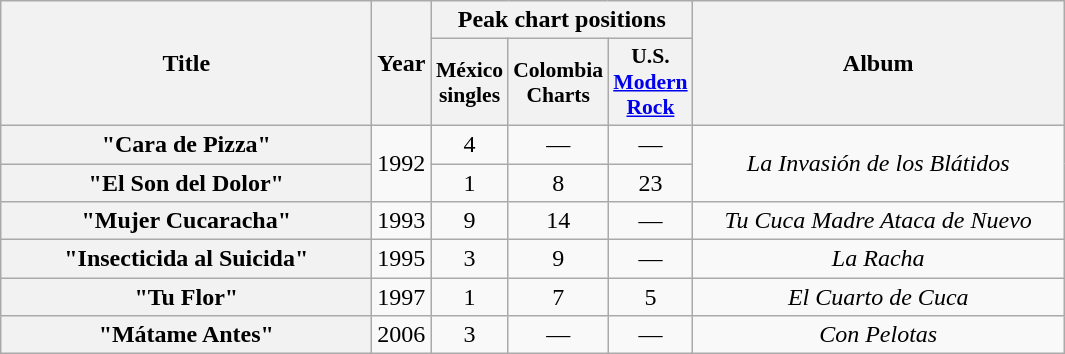<table class="wikitable plainrowheaders" style="text-align:center;">
<tr>
<th rowspan="2" scope="col" style="width:15em;">Title</th>
<th rowspan="2" scope="col" style="width:2em;">Year</th>
<th colspan="3">Peak chart positions</th>
<th rowspan="2" scope="col" style="width:15em;">Album</th>
</tr>
<tr>
<th scope="col" style="width:2.5em;font-size:90%;">México singles</th>
<th scope="col" style="width:2.5em;font-size:90%;">Colombia Charts</th>
<th scope="col" style="width:2.5em;font-size:90%;">U.S. <a href='#'>Modern Rock</a></th>
</tr>
<tr>
<th scope="row">"Cara de Pizza"</th>
<td rowspan="2">1992</td>
<td>4</td>
<td>—</td>
<td>—</td>
<td rowspan="2"><em>La Invasión de los Blátidos</em></td>
</tr>
<tr>
<th scope="row">"El Son del Dolor"</th>
<td>1</td>
<td>8</td>
<td>23</td>
</tr>
<tr>
<th scope="row">"Mujer Cucaracha"</th>
<td>1993</td>
<td>9</td>
<td>14</td>
<td>—</td>
<td><em>Tu Cuca Madre Ataca de Nuevo</em></td>
</tr>
<tr>
<th scope="row">"Insecticida al Suicida"</th>
<td>1995</td>
<td>3</td>
<td>9</td>
<td>—</td>
<td><em>La Racha</em></td>
</tr>
<tr>
<th scope="row">"Tu Flor"</th>
<td>1997</td>
<td>1</td>
<td>7</td>
<td>5</td>
<td><em>El Cuarto de Cuca</em></td>
</tr>
<tr>
<th scope="row">"Mátame Antes"</th>
<td>2006</td>
<td>3</td>
<td>—</td>
<td>—</td>
<td><em>Con Pelotas</em></td>
</tr>
</table>
